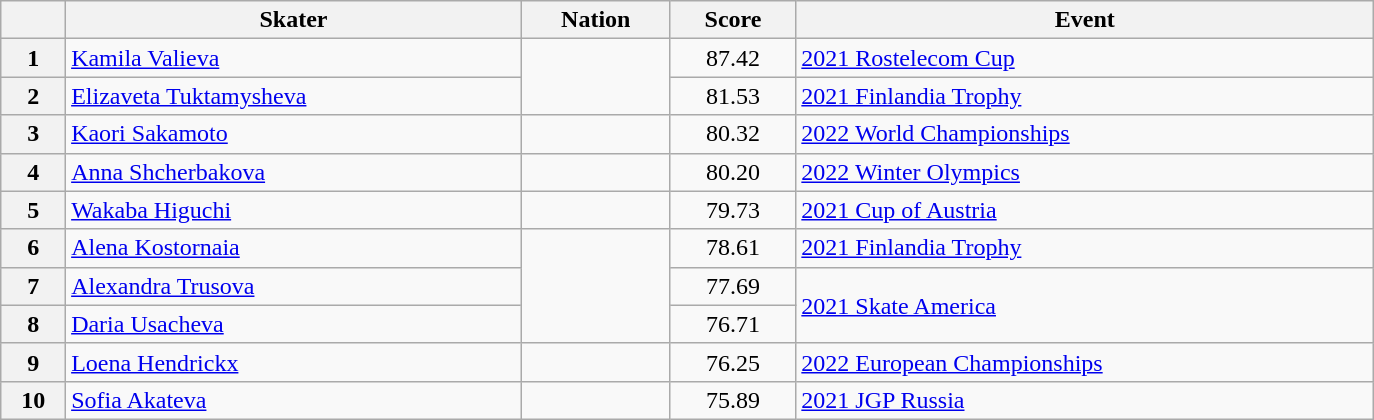<table class="wikitable sortable" style="text-align:left; width:72.5%">
<tr>
<th scope="col"></th>
<th scope="col">Skater</th>
<th scope="col">Nation</th>
<th scope="col">Score</th>
<th scope="col">Event</th>
</tr>
<tr>
<th scope="row">1</th>
<td><a href='#'>Kamila Valieva</a></td>
<td rowspan="2"></td>
<td style="text-align:center;">87.42</td>
<td><a href='#'>2021 Rostelecom Cup</a></td>
</tr>
<tr>
<th scope="row">2</th>
<td><a href='#'>Elizaveta Tuktamysheva</a></td>
<td style="text-align:center;">81.53</td>
<td><a href='#'>2021 Finlandia Trophy</a></td>
</tr>
<tr>
<th scope="row">3</th>
<td><a href='#'>Kaori Sakamoto</a></td>
<td></td>
<td style="text-align:center;">80.32</td>
<td><a href='#'>2022 World Championships</a></td>
</tr>
<tr>
<th scope="row">4</th>
<td><a href='#'>Anna Shcherbakova</a></td>
<td></td>
<td style="text-align:center;">80.20</td>
<td><a href='#'>2022 Winter Olympics</a></td>
</tr>
<tr>
<th scope="row">5</th>
<td><a href='#'>Wakaba Higuchi</a></td>
<td></td>
<td style="text-align:center;">79.73</td>
<td><a href='#'>2021 Cup of Austria</a></td>
</tr>
<tr>
<th scope="row">6</th>
<td><a href='#'>Alena Kostornaia</a></td>
<td rowspan="3"></td>
<td style="text-align:center;">78.61</td>
<td><a href='#'>2021 Finlandia Trophy</a></td>
</tr>
<tr>
<th scope="row">7</th>
<td><a href='#'>Alexandra Trusova</a></td>
<td style="text-align:center;">77.69</td>
<td rowspan="2"><a href='#'>2021 Skate America</a></td>
</tr>
<tr>
<th scope="row">8</th>
<td><a href='#'>Daria Usacheva</a></td>
<td style="text-align:center;">76.71</td>
</tr>
<tr>
<th scope="row">9</th>
<td><a href='#'>Loena Hendrickx</a></td>
<td></td>
<td style="text-align:center;">76.25</td>
<td><a href='#'>2022 European Championships</a></td>
</tr>
<tr>
<th scope="row">10</th>
<td><a href='#'>Sofia Akateva</a></td>
<td></td>
<td style="text-align:center;">75.89</td>
<td><a href='#'>2021 JGP Russia</a></td>
</tr>
</table>
